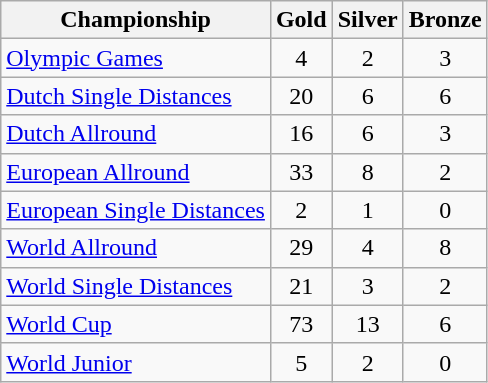<table class="wikitable sortable">
<tr>
<th>Championship</th>
<th>Gold<br></th>
<th>Silver<br></th>
<th>Bronze<br></th>
</tr>
<tr>
<td style="text-align:left"><a href='#'>Olympic Games</a></td>
<td style="text-align:center">4</td>
<td style="text-align:center">2</td>
<td style="text-align:center">3</td>
</tr>
<tr>
<td style="text-align:left"><a href='#'>Dutch Single Distances</a></td>
<td style="text-align:center">20</td>
<td style="text-align:center">6</td>
<td style="text-align:center">6</td>
</tr>
<tr>
<td style="text-align:left"><a href='#'>Dutch Allround</a></td>
<td style="text-align:center">16</td>
<td style="text-align:center">6</td>
<td style="text-align:center">3</td>
</tr>
<tr>
<td style="text-align:left"><a href='#'>European Allround</a></td>
<td style="text-align:center">33</td>
<td style="text-align:center">8</td>
<td style="text-align:center">2</td>
</tr>
<tr>
<td style="text-align:left"><a href='#'>European Single Distances</a></td>
<td style="text-align:center">2</td>
<td style="text-align:center">1</td>
<td style="text-align:center">0</td>
</tr>
<tr>
<td style="text-align:left"><a href='#'>World Allround</a></td>
<td style="text-align:center">29</td>
<td style="text-align:center">4</td>
<td style="text-align:center">8</td>
</tr>
<tr>
<td style="text-align:left"><a href='#'>World Single Distances</a></td>
<td style="text-align:center">21</td>
<td style="text-align:center">3</td>
<td style="text-align:center">2</td>
</tr>
<tr>
<td style="text-align:left"><a href='#'>World Cup</a></td>
<td style="text-align:center">73</td>
<td style="text-align:center">13</td>
<td style="text-align:center">6</td>
</tr>
<tr>
<td style="text-align:left"><a href='#'>World Junior</a></td>
<td style="text-align:center">5</td>
<td style="text-align:center">2</td>
<td style="text-align:center">0</td>
</tr>
</table>
